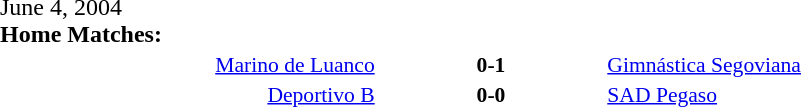<table width=100% cellspacing=1>
<tr>
<th width=20%></th>
<th width=12%></th>
<th width=20%></th>
<th></th>
</tr>
<tr>
<td>June 4, 2004<br><strong>Home Matches:</strong></td>
</tr>
<tr style=font-size:90%>
<td align=right><a href='#'>Marino de Luanco</a></td>
<td align=center><strong>0-1</strong></td>
<td><a href='#'>Gimnástica Segoviana</a></td>
</tr>
<tr style=font-size:90%>
<td align=right><a href='#'>Deportivo B</a></td>
<td align=center><strong>0-0</strong></td>
<td><a href='#'>SAD Pegaso</a></td>
</tr>
</table>
